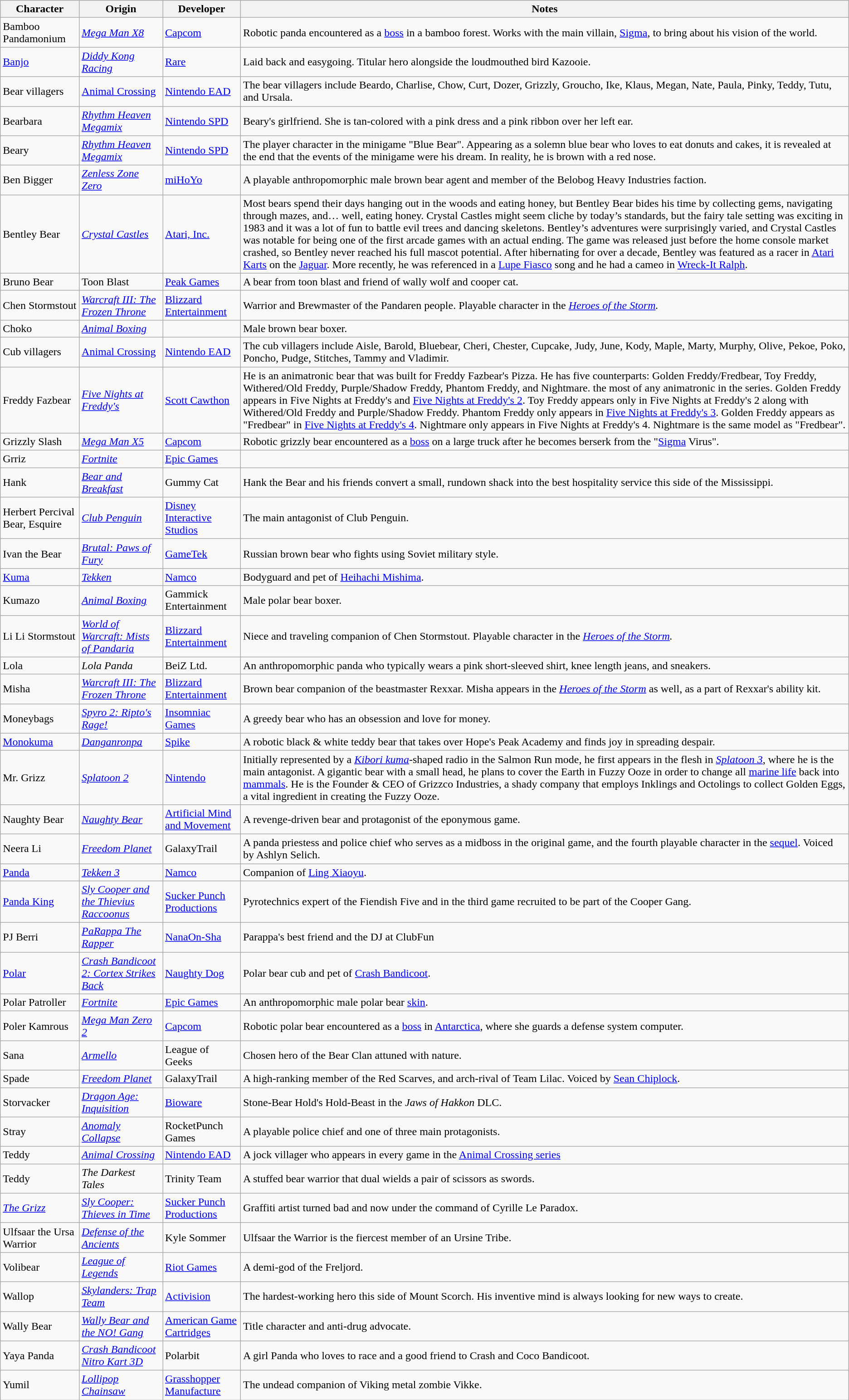<table class="wikitable sortable sticky-header">
<tr>
<th>Character</th>
<th>Origin</th>
<th>Developer</th>
<th>Notes</th>
</tr>
<tr>
<td>Bamboo Pandamonium</td>
<td><em><a href='#'>Mega Man X8</a></em></td>
<td><a href='#'>Capcom</a></td>
<td>Robotic panda encountered as a <a href='#'>boss</a> in a bamboo forest. Works with the main villain, <a href='#'>Sigma</a>, to bring about his vision of the world.</td>
</tr>
<tr>
<td><a href='#'>Banjo</a></td>
<td><em><a href='#'>Diddy Kong Racing</a></em></td>
<td><a href='#'>Rare</a></td>
<td>Laid back and easygoing. Titular hero alongside the loudmouthed bird Kazooie.</td>
</tr>
<tr>
<td>Bear villagers</td>
<td><a href='#'>Animal Crossing</a></td>
<td><a href='#'>Nintendo EAD</a></td>
<td>The bear villagers include Beardo, Charlise, Chow, Curt, Dozer, Grizzly, Groucho, Ike, Klaus, Megan, Nate, Paula, Pinky, Teddy, Tutu, and Ursala.</td>
</tr>
<tr>
<td>Bearbara</td>
<td><em><a href='#'>Rhythm Heaven Megamix</a></em></td>
<td><a href='#'>Nintendo SPD</a></td>
<td>Beary's girlfriend. She is tan-colored with a pink dress and a pink ribbon over her left ear.</td>
</tr>
<tr>
<td>Beary</td>
<td><em><a href='#'>Rhythm Heaven Megamix</a></em></td>
<td><a href='#'>Nintendo SPD</a></td>
<td>The player character in the minigame "Blue Bear". Appearing as a solemn blue bear who loves to eat donuts and cakes, it is revealed at the end that the events of the minigame were his dream.  In reality, he is brown with a red nose.</td>
</tr>
<tr>
<td>Ben Bigger</td>
<td><em><a href='#'>Zenless Zone Zero</a></em></td>
<td><a href='#'>miHoYo</a></td>
<td>A playable anthropomorphic male brown bear agent and member of the Belobog Heavy Industries faction.</td>
</tr>
<tr>
<td>Bentley Bear</td>
<td><em><a href='#'>Crystal Castles</a></em></td>
<td><a href='#'>Atari, Inc.</a></td>
<td>Most bears spend their days hanging out in the woods and eating honey, but Bentley Bear bides his time by collecting gems, navigating through mazes, and… well, eating honey. Crystal Castles might seem cliche by today’s standards, but the fairy tale setting was exciting in 1983 and it was a lot of fun to battle evil trees and dancing skeletons. Bentley’s adventures were surprisingly varied, and Crystal Castles was notable for being one of the first arcade games with an actual ending. The game was released just before the home console market crashed, so Bentley never reached his full mascot potential. After hibernating for over a decade, Bentley was featured as a racer in <a href='#'>Atari Karts</a> on the <a href='#'>Jaguar</a>. More recently, he was referenced in a <a href='#'>Lupe Fiasco</a> song and he had a cameo in <a href='#'>Wreck-It Ralph</a>.</td>
</tr>
<tr>
<td>Bruno Bear</td>
<td>Toon Blast</td>
<td><a href='#'>Peak Games</a></td>
<td>A bear from toon blast and friend of wally wolf and cooper cat.</td>
</tr>
<tr>
<td>Chen Stormstout</td>
<td><em><a href='#'>Warcraft III: The Frozen Throne</a></em></td>
<td><a href='#'>Blizzard Entertainment</a></td>
<td>Warrior and Brewmaster of the Pandaren people. Playable character in the <em><a href='#'>Heroes of the Storm</a>.</em></td>
</tr>
<tr>
<td>Choko</td>
<td><em><a href='#'>Animal Boxing</a></em></td>
<td></td>
<td>Male brown bear boxer.</td>
</tr>
<tr>
<td>Cub villagers</td>
<td><a href='#'>Animal Crossing</a></td>
<td><a href='#'>Nintendo EAD</a></td>
<td>The cub villagers include Aisle, Barold, Bluebear, Cheri, Chester, Cupcake, Judy, June, Kody, Maple, Marty, Murphy, Olive, Pekoe, Poko, Poncho, Pudge, Stitches, Tammy and Vladimir.</td>
</tr>
<tr>
<td>Freddy Fazbear</td>
<td><em><a href='#'>Five Nights at Freddy's</a></em></td>
<td><a href='#'>Scott Cawthon</a></td>
<td>He is an animatronic bear that was built for Freddy Fazbear's Pizza. He has five counterparts: Golden Freddy/Fredbear, Toy Freddy, Withered/Old Freddy, Purple/Shadow Freddy, Phantom Freddy, and Nightmare. the most of any animatronic in the series. Golden Freddy appears in Five Nights at Freddy's and <a href='#'>Five Nights at Freddy's 2</a>. Toy Freddy appears only in Five Nights at Freddy's 2 along with Withered/Old Freddy and Purple/Shadow Freddy. Phantom Freddy only appears in <a href='#'>Five Nights at Freddy's 3</a>. Golden Freddy appears as "Fredbear" in <a href='#'>Five Nights at Freddy's 4</a>. Nightmare only appears in Five Nights at Freddy's 4. Nightmare is the same model as "Fredbear".</td>
</tr>
<tr>
<td>Grizzly Slash</td>
<td><em><a href='#'>Mega Man X5</a></em></td>
<td><a href='#'>Capcom</a></td>
<td>Robotic grizzly bear encountered as a <a href='#'>boss</a> on a large truck after he becomes berserk from the "<a href='#'>Sigma</a> Virus".</td>
</tr>
<tr>
<td>Grriz</td>
<td><em><a href='#'>Fortnite</a></em></td>
<td><a href='#'>Epic Games</a></td>
<td></td>
</tr>
<tr>
<td>Hank</td>
<td><em><a href='#'>Bear and Breakfast</a></em></td>
<td>Gummy Cat</td>
<td>Hank the Bear and his friends convert a small, rundown shack into the best hospitality service this side of the Mississippi.</td>
</tr>
<tr>
<td>Herbert Percival Bear, Esquire</td>
<td><em><a href='#'>Club Penguin</a></em></td>
<td><a href='#'>Disney Interactive Studios</a></td>
<td>The main antagonist of Club Penguin.</td>
</tr>
<tr>
<td>Ivan the Bear</td>
<td><em><a href='#'>Brutal: Paws of Fury</a></em></td>
<td><a href='#'>GameTek</a></td>
<td>Russian brown bear who fights using Soviet military style.</td>
</tr>
<tr>
<td><a href='#'>Kuma</a></td>
<td><em><a href='#'>Tekken</a></em></td>
<td><a href='#'>Namco</a></td>
<td>Bodyguard and pet of <a href='#'>Heihachi Mishima</a>.</td>
</tr>
<tr>
<td>Kumazo</td>
<td><em><a href='#'>Animal Boxing</a></em></td>
<td>Gammick Entertainment</td>
<td>Male polar bear boxer.</td>
</tr>
<tr>
<td>Li Li Stormstout</td>
<td><em><a href='#'>World of Warcraft: Mists of Pandaria</a></em></td>
<td><a href='#'>Blizzard Entertainment</a></td>
<td>Niece and traveling companion of Chen Stormstout. Playable character in the <em><a href='#'>Heroes of the Storm</a>.</em></td>
</tr>
<tr>
<td>Lola</td>
<td><em>Lola Panda</em></td>
<td>BeiZ Ltd.</td>
<td>An anthropomorphic panda who typically wears a pink short-sleeved shirt, knee length jeans, and sneakers.</td>
</tr>
<tr>
<td>Misha</td>
<td><em><a href='#'>Warcraft III: The Frozen Throne</a></em></td>
<td><a href='#'>Blizzard Entertainment</a></td>
<td>Brown bear companion of the beastmaster Rexxar. Misha appears in the <em><a href='#'>Heroes of the Storm</a></em> as well, as a part of Rexxar's ability kit.</td>
</tr>
<tr>
<td>Moneybags</td>
<td><em><a href='#'>Spyro 2: Ripto's Rage!</a></em></td>
<td><a href='#'>Insomniac Games</a></td>
<td>A greedy bear who has an obsession and love for money.</td>
</tr>
<tr>
<td><a href='#'>Monokuma</a></td>
<td><em><a href='#'>Danganronpa</a></em></td>
<td><a href='#'>Spike</a></td>
<td>A robotic black & white teddy bear that takes over Hope's Peak Academy and finds joy in spreading despair.</td>
</tr>
<tr>
<td>Mr. Grizz</td>
<td><em><a href='#'>Splatoon 2</a></em></td>
<td><a href='#'>Nintendo</a></td>
<td>Initially represented by a <em><a href='#'>Kibori kuma</a></em>-shaped radio in the Salmon Run mode, he first appears in the flesh in <em><a href='#'>Splatoon 3</a></em>, where he is the main antagonist. A gigantic bear with a small head, he plans to cover the Earth in Fuzzy Ooze in order to change all <a href='#'>marine life</a> back into <a href='#'>mammals</a>. He is the Founder & CEO of Grizzco Industries, a shady company that employs Inklings and Octolings to collect Golden Eggs, a vital ingredient in creating the Fuzzy Ooze.</td>
</tr>
<tr>
<td>Naughty Bear</td>
<td><em><a href='#'>Naughty Bear</a></em></td>
<td><a href='#'>Artificial Mind and Movement</a></td>
<td>A revenge-driven bear and protagonist of the eponymous game.</td>
</tr>
<tr>
<td>Neera Li</td>
<td><em><a href='#'>Freedom Planet</a></em></td>
<td>GalaxyTrail</td>
<td>A panda priestess and police chief who serves as a midboss in the original game, and the fourth playable character in the <a href='#'>sequel</a>. Voiced by Ashlyn Selich.</td>
</tr>
<tr>
<td><a href='#'>Panda</a></td>
<td><em><a href='#'>Tekken 3</a></em></td>
<td><a href='#'>Namco</a></td>
<td>Companion of <a href='#'>Ling Xiaoyu</a>.</td>
</tr>
<tr>
<td><a href='#'>Panda King</a></td>
<td><em><a href='#'>Sly Cooper and the Thievius Raccoonus</a></em></td>
<td><a href='#'>Sucker Punch Productions</a></td>
<td>Pyrotechnics expert of the Fiendish Five and in the third game recruited to be part of the Cooper Gang.</td>
</tr>
<tr>
<td>PJ Berri</td>
<td><a href='#'><em>PaRappa The Rapper</em></a></td>
<td><a href='#'>NanaOn-Sha</a></td>
<td>Parappa's best friend and the DJ at ClubFun</td>
</tr>
<tr>
<td><a href='#'>Polar</a></td>
<td><em><a href='#'>Crash Bandicoot 2: Cortex Strikes Back</a></em></td>
<td><a href='#'>Naughty Dog</a></td>
<td>Polar bear cub and pet of <a href='#'>Crash Bandicoot</a>.</td>
</tr>
<tr>
<td>Polar Patroller</td>
<td><em><a href='#'>Fortnite</a></em></td>
<td><a href='#'>Epic Games</a></td>
<td>An anthropomorphic male polar bear <a href='#'>skin</a>.</td>
</tr>
<tr>
<td>Poler Kamrous</td>
<td><em><a href='#'>Mega Man Zero 2</a></em></td>
<td><a href='#'>Capcom</a></td>
<td>Robotic polar bear encountered as a <a href='#'>boss</a> in <a href='#'>Antarctica</a>, where she guards a defense system computer.</td>
</tr>
<tr>
<td>Sana</td>
<td><em><a href='#'>Armello</a></em></td>
<td>League of Geeks</td>
<td>Chosen hero of the Bear Clan attuned with nature.</td>
</tr>
<tr>
<td>Spade</td>
<td><em><a href='#'>Freedom Planet</a></em></td>
<td>GalaxyTrail</td>
<td>A high-ranking member of the Red Scarves, and arch-rival of Team Lilac. Voiced by <a href='#'>Sean Chiplock</a>.</td>
</tr>
<tr>
<td>Storvacker</td>
<td><em><a href='#'>Dragon Age: Inquisition</a></em></td>
<td><a href='#'>Bioware</a></td>
<td>Stone-Bear Hold's Hold-Beast in the <em>Jaws of Hakkon</em> DLC.</td>
</tr>
<tr>
<td>Stray</td>
<td><em><a href='#'>Anomaly Collapse</a></em></td>
<td>RocketPunch Games</td>
<td>A playable police chief and one of three main protagonists.</td>
</tr>
<tr>
<td>Teddy</td>
<td><a href='#'><em>Animal Crossing</em></a></td>
<td><a href='#'>Nintendo EAD</a></td>
<td>A jock villager who appears in every game in the <a href='#'>Animal Crossing series</a></td>
</tr>
<tr>
<td>Teddy</td>
<td><em>The Darkest Tales</em></td>
<td>Trinity Team</td>
<td>A stuffed bear warrior that dual wields a pair of scissors as swords.</td>
</tr>
<tr>
<td><em><a href='#'>The Grizz</a></em></td>
<td><em><a href='#'>Sly Cooper: Thieves in Time</a></em></td>
<td><a href='#'>Sucker Punch Productions</a></td>
<td>Graffiti artist turned bad and now under the command of Cyrille Le Paradox.</td>
</tr>
<tr>
<td>Ulfsaar the Ursa Warrior</td>
<td><em><a href='#'>Defense of the Ancients</a></em></td>
<td>Kyle Sommer</td>
<td>Ulfsaar the Warrior is the fiercest member of an Ursine Tribe.</td>
</tr>
<tr>
<td>Volibear</td>
<td><em><a href='#'>League of Legends</a></em></td>
<td><a href='#'>Riot Games</a></td>
<td>A demi-god of the Freljord.</td>
</tr>
<tr>
<td>Wallop</td>
<td><em><a href='#'>Skylanders: Trap Team </a></em></td>
<td><a href='#'>Activision</a></td>
<td>The hardest-working hero this side of Mount Scorch. His inventive mind is always looking for new ways to create.</td>
</tr>
<tr>
<td>Wally Bear</td>
<td><em><a href='#'>Wally Bear and the NO! Gang</a></em></td>
<td><a href='#'>American Game Cartridges</a></td>
<td>Title character and anti-drug advocate.</td>
</tr>
<tr>
<td>Yaya Panda</td>
<td><em><a href='#'>Crash Bandicoot Nitro Kart 3D</a></em></td>
<td>Polarbit</td>
<td>A girl Panda who loves to race and a good friend to Crash and Coco Bandicoot.</td>
</tr>
<tr>
<td>Yumil</td>
<td><em><a href='#'>Lollipop Chainsaw</a></em></td>
<td><a href='#'>Grasshopper Manufacture</a></td>
<td>The undead companion of Viking metal zombie Vikke.</td>
</tr>
</table>
